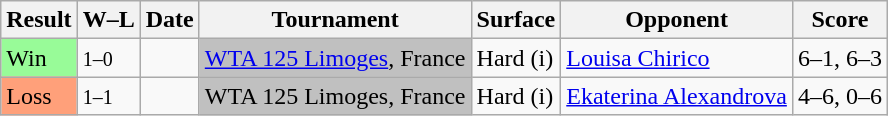<table class="sortable wikitable">
<tr>
<th>Result</th>
<th class="unsortable">W–L</th>
<th>Date</th>
<th>Tournament</th>
<th>Surface</th>
<th>Opponent</th>
<th class="unsortable">Score</th>
</tr>
<tr>
<td style="background:#98fb98;">Win</td>
<td><small>1–0</small></td>
<td><a href='#'></a></td>
<td style="background:silver;"><a href='#'>WTA 125 Limoges</a>, France</td>
<td>Hard (i)</td>
<td> <a href='#'>Louisa Chirico</a></td>
<td>6–1, 6–3</td>
</tr>
<tr>
<td bgcolor=FFA07A>Loss</td>
<td><small>1–1</small></td>
<td><a href='#'></a></td>
<td style="background:silver;">WTA 125 Limoges, France</td>
<td>Hard (i)</td>
<td> <a href='#'>Ekaterina Alexandrova</a></td>
<td>4–6, 0–6</td>
</tr>
</table>
